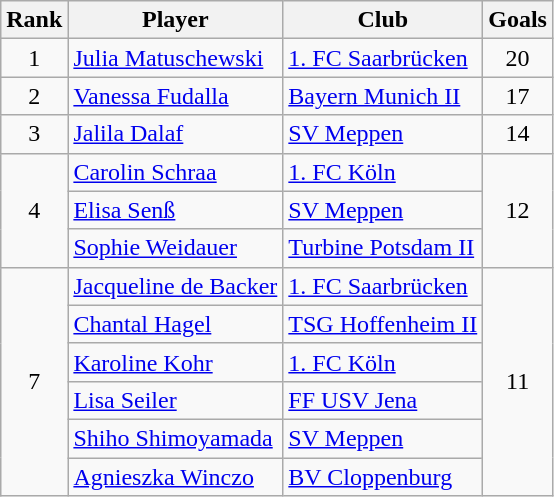<table class="wikitable" style="text-align:center">
<tr>
<th>Rank</th>
<th>Player</th>
<th>Club</th>
<th>Goals</th>
</tr>
<tr>
<td>1</td>
<td align="left"> <a href='#'>Julia Matuschewski</a></td>
<td align="left"><a href='#'>1. FC Saarbrücken</a></td>
<td>20</td>
</tr>
<tr>
<td>2</td>
<td align="left"> <a href='#'>Vanessa Fudalla</a></td>
<td align="left"><a href='#'>Bayern Munich II</a></td>
<td>17</td>
</tr>
<tr>
<td>3</td>
<td align="left"> <a href='#'>Jalila Dalaf</a></td>
<td align="left"><a href='#'>SV Meppen</a></td>
<td>14</td>
</tr>
<tr>
<td rowspan=3>4</td>
<td align="left"> <a href='#'>Carolin Schraa</a></td>
<td align="left"><a href='#'>1. FC Köln</a></td>
<td rowspan=3>12</td>
</tr>
<tr>
<td align="left"> <a href='#'>Elisa Senß</a></td>
<td align="left"><a href='#'>SV Meppen</a></td>
</tr>
<tr>
<td align="left"> <a href='#'>Sophie Weidauer</a></td>
<td align="left"><a href='#'>Turbine Potsdam II</a></td>
</tr>
<tr>
<td rowspan=6>7</td>
<td align="left"> <a href='#'>Jacqueline de Backer</a></td>
<td align="left"><a href='#'>1. FC Saarbrücken</a></td>
<td rowspan=6>11</td>
</tr>
<tr>
<td align="left"> <a href='#'>Chantal Hagel</a></td>
<td align="left"><a href='#'>TSG Hoffenheim II</a></td>
</tr>
<tr>
<td align="left"> <a href='#'>Karoline Kohr</a></td>
<td align="left"><a href='#'>1. FC Köln</a></td>
</tr>
<tr>
<td align="left"> <a href='#'>Lisa Seiler</a></td>
<td align="left"><a href='#'>FF USV Jena</a></td>
</tr>
<tr>
<td align="left"> <a href='#'>Shiho Shimoyamada</a></td>
<td align="left"><a href='#'>SV Meppen</a></td>
</tr>
<tr>
<td align="left"> <a href='#'>Agnieszka Winczo</a></td>
<td align="left"><a href='#'>BV Cloppenburg</a></td>
</tr>
</table>
